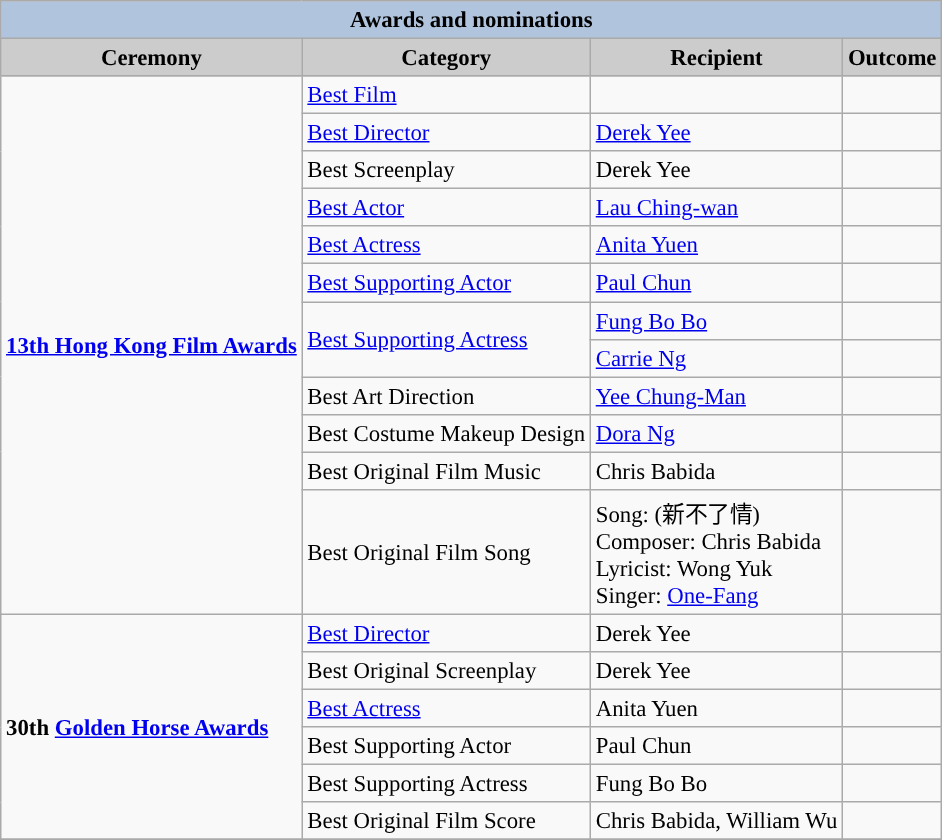<table class="wikitable" style="font-size:95%;" ;>
<tr style="background:#ccc; text-align:center;">
<th colspan="4" style="background: LightSteelBlue;">Awards and nominations</th>
</tr>
<tr style="background:#ccc; text-align:center;">
<th style="background:#ccc">Ceremony</th>
<th style="background:#ccc">Category</th>
<th style="background:#ccc">Recipient</th>
<th style="background:#ccc">Outcome</th>
</tr>
<tr>
<td rowspan=12><strong><a href='#'>13th Hong Kong Film Awards</a></strong></td>
<td><a href='#'>Best Film</a></td>
<td></td>
<td></td>
</tr>
<tr>
<td><a href='#'>Best Director</a></td>
<td><a href='#'>Derek Yee</a></td>
<td></td>
</tr>
<tr>
<td>Best Screenplay</td>
<td>Derek Yee</td>
<td></td>
</tr>
<tr>
<td><a href='#'>Best Actor</a></td>
<td><a href='#'>Lau Ching-wan</a></td>
<td></td>
</tr>
<tr>
<td><a href='#'>Best Actress</a></td>
<td><a href='#'>Anita Yuen</a></td>
<td></td>
</tr>
<tr>
<td><a href='#'>Best Supporting Actor</a></td>
<td><a href='#'>Paul Chun</a></td>
<td></td>
</tr>
<tr>
<td rowspan=2><a href='#'>Best Supporting Actress</a></td>
<td><a href='#'>Fung Bo Bo</a></td>
<td></td>
</tr>
<tr>
<td><a href='#'>Carrie Ng</a></td>
<td></td>
</tr>
<tr>
<td>Best Art Direction</td>
<td><a href='#'>Yee Chung-Man</a></td>
<td></td>
</tr>
<tr>
<td>Best Costume Makeup Design</td>
<td><a href='#'>Dora Ng</a></td>
<td></td>
</tr>
<tr>
<td>Best Original Film Music</td>
<td>Chris Babida</td>
<td></td>
</tr>
<tr>
<td>Best Original Film Song</td>
<td>Song:  (新不了情)<br>Composer: Chris Babida
<br>Lyricist: Wong Yuk
<br>Singer: <a href='#'>One-Fang</a></td>
<td></td>
</tr>
<tr>
<td rowspan=6><strong>30th <a href='#'>Golden Horse Awards</a></strong></td>
<td><a href='#'>Best Director</a></td>
<td>Derek Yee</td>
<td></td>
</tr>
<tr>
<td>Best Original Screenplay</td>
<td>Derek Yee</td>
<td></td>
</tr>
<tr>
<td><a href='#'>Best Actress</a></td>
<td>Anita Yuen</td>
<td></td>
</tr>
<tr>
<td>Best Supporting Actor</td>
<td>Paul Chun</td>
<td></td>
</tr>
<tr>
<td>Best Supporting Actress</td>
<td>Fung Bo Bo</td>
<td></td>
</tr>
<tr>
<td>Best Original Film Score</td>
<td>Chris Babida, William Wu</td>
<td></td>
</tr>
<tr>
</tr>
</table>
